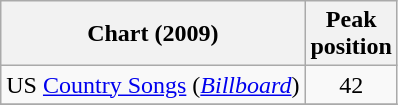<table class="wikitable">
<tr>
<th>Chart (2009)</th>
<th>Peak<br>position</th>
</tr>
<tr>
<td>US <a href='#'>Country Songs</a> (<em><a href='#'>Billboard</a></em>)</td>
<td align="center">42</td>
</tr>
<tr>
</tr>
</table>
